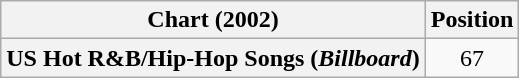<table class="wikitable plainrowheaders" style="text-align:center">
<tr>
<th scope="col">Chart (2002)</th>
<th scope="col">Position</th>
</tr>
<tr>
<th scope="row">US Hot R&B/Hip-Hop Songs (<em>Billboard</em>)</th>
<td>67</td>
</tr>
</table>
